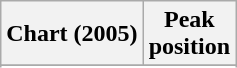<table class="wikitable sortable plainrowheaders">
<tr>
<th scope="col">Chart (2005)</th>
<th scope="col">Peak<br>position</th>
</tr>
<tr>
</tr>
<tr>
</tr>
<tr>
</tr>
</table>
